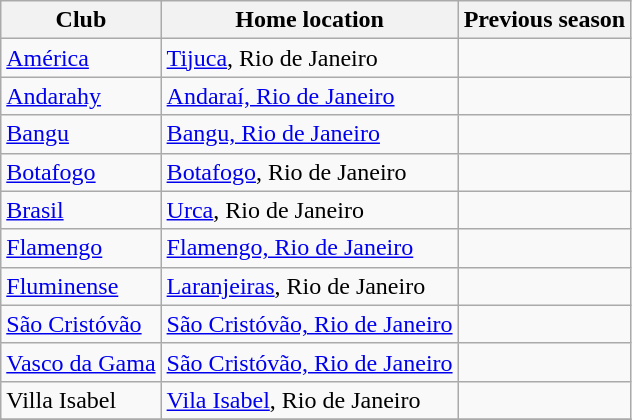<table class="wikitable sortable">
<tr>
<th>Club</th>
<th>Home location</th>
<th>Previous season</th>
</tr>
<tr>
<td><a href='#'>América</a></td>
<td><a href='#'>Tijuca</a>, Rio de Janeiro</td>
<td></td>
</tr>
<tr>
<td><a href='#'>Andarahy</a></td>
<td><a href='#'>Andaraí, Rio de Janeiro</a></td>
<td></td>
</tr>
<tr>
<td><a href='#'>Bangu</a></td>
<td><a href='#'>Bangu, Rio de Janeiro</a></td>
<td></td>
</tr>
<tr>
<td><a href='#'>Botafogo</a></td>
<td><a href='#'>Botafogo</a>, Rio de Janeiro</td>
<td></td>
</tr>
<tr>
<td><a href='#'>Brasil</a></td>
<td><a href='#'>Urca</a>, Rio de Janeiro</td>
<td></td>
</tr>
<tr>
<td><a href='#'>Flamengo</a></td>
<td><a href='#'>Flamengo, Rio de Janeiro</a></td>
<td></td>
</tr>
<tr>
<td><a href='#'>Fluminense</a></td>
<td><a href='#'>Laranjeiras</a>, Rio de Janeiro</td>
<td></td>
</tr>
<tr>
<td><a href='#'>São Cristóvão</a></td>
<td><a href='#'>São Cristóvão, Rio de Janeiro</a></td>
<td></td>
</tr>
<tr>
<td><a href='#'>Vasco da Gama</a></td>
<td><a href='#'>São Cristóvão, Rio de Janeiro</a></td>
<td></td>
</tr>
<tr>
<td>Villa Isabel</td>
<td><a href='#'>Vila Isabel</a>, Rio de Janeiro</td>
<td></td>
</tr>
<tr>
</tr>
</table>
